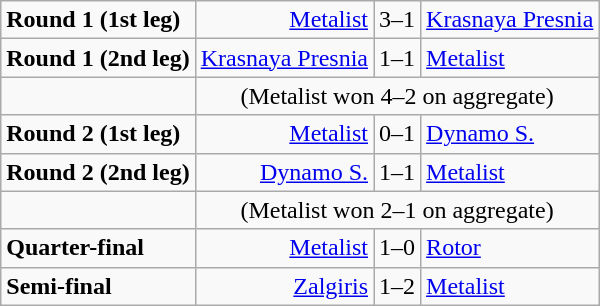<table class="wikitable">
<tr>
<td><strong>Round 1 (1st leg)</strong></td>
<td align=right><a href='#'>Metalist</a></td>
<td>3–1</td>
<td><a href='#'>Krasnaya Presnia</a></td>
</tr>
<tr>
<td><strong>Round 1 (2nd leg)</strong></td>
<td align=right><a href='#'>Krasnaya Presnia</a></td>
<td>1–1</td>
<td><a href='#'>Metalist</a></td>
</tr>
<tr>
<td> </td>
<td colspan=4 align=center>(Metalist won 4–2 on aggregate)</td>
</tr>
<tr>
<td><strong>Round 2 (1st leg)</strong></td>
<td align=right><a href='#'>Metalist</a></td>
<td>0–1</td>
<td><a href='#'>Dynamo S.</a></td>
</tr>
<tr>
<td><strong>Round 2 (2nd leg)</strong></td>
<td align=right><a href='#'>Dynamo S.</a></td>
<td>1–1</td>
<td><a href='#'>Metalist</a></td>
</tr>
<tr>
<td> </td>
<td colspan=4 align=center>(Metalist won 2–1 on aggregate)</td>
</tr>
<tr>
<td><strong>Quarter-final</strong></td>
<td align=right><a href='#'>Metalist</a></td>
<td>1–0</td>
<td><a href='#'>Rotor</a></td>
</tr>
<tr>
<td><strong>Semi-final</strong></td>
<td align=right><a href='#'>Zalgiris</a></td>
<td>1–2</td>
<td><a href='#'>Metalist</a></td>
</tr>
</table>
